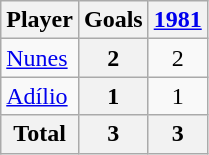<table class="wikitable sortable" style="text-align:center;">
<tr>
<th>Player</th>
<th>Goals</th>
<th><a href='#'>1981</a></th>
</tr>
<tr>
<td align="left"> <a href='#'>Nunes</a></td>
<th>2</th>
<td>2</td>
</tr>
<tr>
<td align="left"> <a href='#'>Adílio</a></td>
<th>1</th>
<td>1</td>
</tr>
<tr class="sortbottom">
<th>Total</th>
<th>3</th>
<th>3</th>
</tr>
</table>
